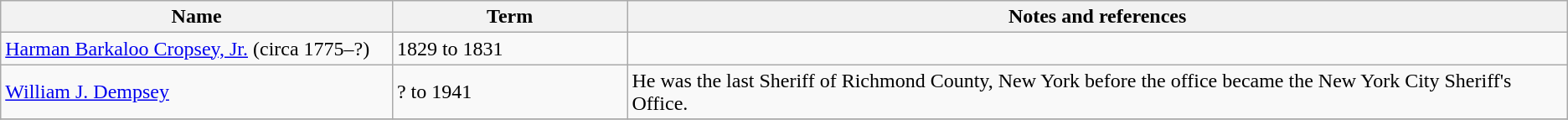<table class="wikitable" style="float:left; ">
<tr>
<th width="25%">Name</th>
<th width="15%">Term</th>
<th width="60%">Notes and references</th>
</tr>
<tr>
<td><a href='#'>Harman Barkaloo Cropsey, Jr.</a> (circa 1775–?)</td>
<td>1829 to 1831</td>
<td></td>
</tr>
<tr>
<td><a href='#'>William J. Dempsey</a></td>
<td>? to 1941</td>
<td>He was the last Sheriff of Richmond County, New York before the office became the New York City Sheriff's Office.</td>
</tr>
<tr>
</tr>
</table>
